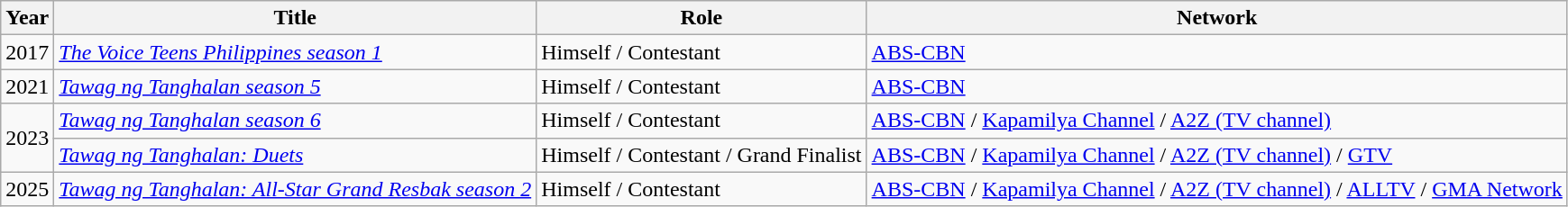<table class="wikitable sortable">
<tr>
<th>Year</th>
<th>Title</th>
<th>Role</th>
<th>Network</th>
</tr>
<tr>
<td>2017</td>
<td><em><a href='#'>The Voice Teens Philippines season 1</a></em></td>
<td>Himself / Contestant</td>
<td><a href='#'>ABS-CBN</a></td>
</tr>
<tr>
<td>2021</td>
<td><em><a href='#'>Tawag ng Tanghalan season 5</a></em></td>
<td>Himself / Contestant</td>
<td><a href='#'>ABS-CBN</a></td>
</tr>
<tr>
<td rowspan="2">2023</td>
<td><em><a href='#'>Tawag ng Tanghalan season 6</a></em></td>
<td>Himself / Contestant</td>
<td><a href='#'>ABS-CBN</a> / <a href='#'>Kapamilya Channel</a> / <a href='#'>A2Z (TV channel)</a></td>
</tr>
<tr>
<td><em><a href='#'>Tawag ng Tanghalan: Duets</a></em></td>
<td>Himself / Contestant / Grand Finalist</td>
<td><a href='#'>ABS-CBN</a> / <a href='#'>Kapamilya Channel</a> / <a href='#'>A2Z (TV channel)</a> / <a href='#'>GTV</a></td>
</tr>
<tr>
<td>2025</td>
<td><em><a href='#'>Tawag ng Tanghalan: All-Star Grand Resbak season 2</a></em></td>
<td>Himself / Contestant</td>
<td><a href='#'>ABS-CBN</a> / <a href='#'>Kapamilya Channel</a> / <a href='#'>A2Z (TV channel)</a> / <a href='#'>ALLTV</a> / <a href='#'>GMA Network</a></td>
</tr>
</table>
